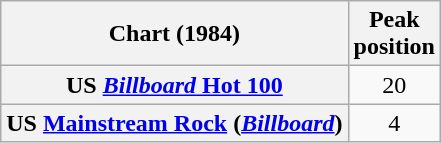<table class="wikitable sortable plainrowheaders" style="text-align:center">
<tr>
<th scope="col">Chart (1984)</th>
<th scope="col">Peak<br>position</th>
</tr>
<tr>
<th scope="row">US <a href='#'><em>Billboard</em> Hot 100</a></th>
<td>20</td>
</tr>
<tr>
<th scope="row">US <a href='#'>Mainstream Rock</a> (<em><a href='#'>Billboard</a></em>)</th>
<td>4</td>
</tr>
</table>
